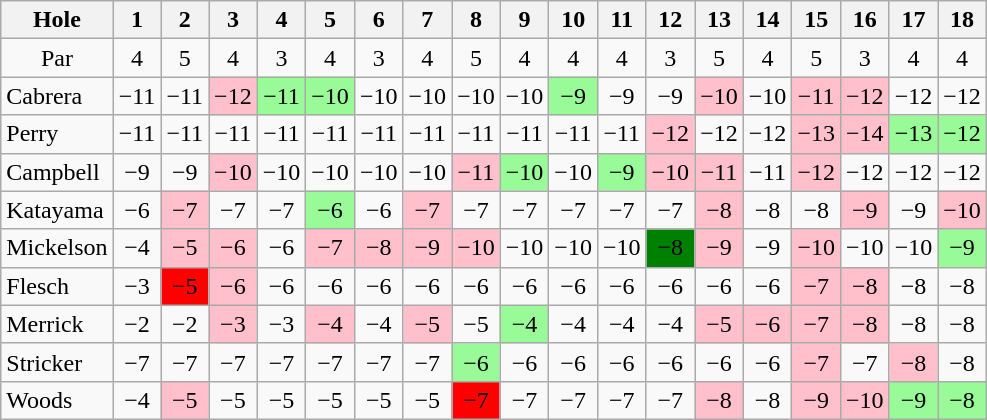<table class="wikitable" style="text-align:center">
<tr>
<th>Hole</th>
<th> 1 </th>
<th> 2 </th>
<th> 3 </th>
<th> 4 </th>
<th> 5 </th>
<th> 6 </th>
<th> 7 </th>
<th> 8 </th>
<th> 9 </th>
<th>10</th>
<th>11</th>
<th>12</th>
<th>13</th>
<th>14</th>
<th>15</th>
<th>16</th>
<th>17</th>
<th>18</th>
</tr>
<tr>
<td>Par</td>
<td>4</td>
<td>5</td>
<td>4</td>
<td>3</td>
<td>4</td>
<td>3</td>
<td>4</td>
<td>5</td>
<td>4</td>
<td>4</td>
<td>4</td>
<td>3</td>
<td>5</td>
<td>4</td>
<td>5</td>
<td>3</td>
<td>4</td>
<td>4</td>
</tr>
<tr>
<td align=left> Cabrera</td>
<td>−11</td>
<td>−11</td>
<td style="background: Pink;">−12</td>
<td style="background: PaleGreen;">−11</td>
<td style="background: PaleGreen;">−10</td>
<td>−10</td>
<td>−10</td>
<td>−10</td>
<td>−10</td>
<td style="background: PaleGreen;">−9</td>
<td>−9</td>
<td>−9</td>
<td style="background: Pink;">−10</td>
<td>−10</td>
<td style="background: Pink;">−11</td>
<td style="background: Pink;">−12</td>
<td>−12</td>
<td>−12</td>
</tr>
<tr>
<td align=left> Perry</td>
<td>−11</td>
<td>−11</td>
<td>−11</td>
<td>−11</td>
<td>−11</td>
<td>−11</td>
<td>−11</td>
<td>−11</td>
<td>−11</td>
<td>−11</td>
<td>−11</td>
<td style="background: Pink;">−12</td>
<td>−12</td>
<td>−12</td>
<td style="background: Pink;">−13</td>
<td style="background: Pink;">−14</td>
<td style="background: PaleGreen;">−13</td>
<td style="background: PaleGreen;">−12</td>
</tr>
<tr>
<td align=left> Campbell</td>
<td>−9</td>
<td>−9</td>
<td style="background: Pink;">−10</td>
<td>−10</td>
<td>−10</td>
<td>−10</td>
<td>−10</td>
<td style="background: Pink;">−11</td>
<td style="background: PaleGreen;">−10</td>
<td>−10</td>
<td style="background: PaleGreen;">−9</td>
<td style="background: Pink;">−10</td>
<td style="background: Pink;">−11</td>
<td>−11</td>
<td style="background: Pink;">−12</td>
<td>−12</td>
<td>−12</td>
<td>−12</td>
</tr>
<tr>
<td align=left> Katayama</td>
<td>−6</td>
<td style="background: Pink;">−7</td>
<td>−7</td>
<td>−7</td>
<td style="background: PaleGreen;">−6</td>
<td>−6</td>
<td style="background: Pink;">−7</td>
<td>−7</td>
<td>−7</td>
<td>−7</td>
<td>−7</td>
<td>−7</td>
<td style="background: Pink;">−8</td>
<td>−8</td>
<td>−8</td>
<td style="background: Pink;">−9</td>
<td>−9</td>
<td style="background: Pink;">−10</td>
</tr>
<tr>
<td align=left> Mickelson</td>
<td>−4</td>
<td style="background: Pink;">−5</td>
<td style="background: Pink;">−6</td>
<td>−6</td>
<td style="background: Pink;">−7</td>
<td style="background: Pink;">−8</td>
<td style="background: Pink;">−9</td>
<td style="background: Pink;">−10</td>
<td>−10</td>
<td>−10</td>
<td>−10</td>
<td style="background: Green;">−8</td>
<td style="background: Pink;">−9</td>
<td>−9</td>
<td style="background: Pink;">−10</td>
<td>−10</td>
<td>−10</td>
<td style="background: PaleGreen;">−9</td>
</tr>
<tr>
<td align=left> Flesch</td>
<td>−3</td>
<td style="background: Red;">−5</td>
<td style="background: Pink;">−6</td>
<td>−6</td>
<td>−6</td>
<td>−6</td>
<td>−6</td>
<td>−6</td>
<td>−6</td>
<td>−6</td>
<td>−6</td>
<td>−6</td>
<td>−6</td>
<td>−6</td>
<td style="background: Pink;">−7</td>
<td style="background: Pink;">−8</td>
<td>−8</td>
<td>−8</td>
</tr>
<tr>
<td align=left> Merrick</td>
<td>−2</td>
<td>−2</td>
<td style="background: Pink;">−3</td>
<td>−3</td>
<td style="background: Pink;">−4</td>
<td>−4</td>
<td style="background: Pink;">−5</td>
<td>−5</td>
<td style="background: PaleGreen;">−4</td>
<td>−4</td>
<td>−4</td>
<td>−4</td>
<td style="background: Pink;">−5</td>
<td style="background: Pink;">−6</td>
<td style="background: Pink;">−7</td>
<td style="background: Pink;">−8</td>
<td>−8</td>
<td>−8</td>
</tr>
<tr>
<td align=left> Stricker</td>
<td>−7</td>
<td>−7</td>
<td>−7</td>
<td>−7</td>
<td>−7</td>
<td>−7</td>
<td>−7</td>
<td style="background: PaleGreen;">−6</td>
<td>−6</td>
<td>−6</td>
<td>−6</td>
<td>−6</td>
<td>−6</td>
<td>−6</td>
<td style="background: Pink;">−7</td>
<td>−7</td>
<td style="background: Pink;">−8</td>
<td>−8</td>
</tr>
<tr>
<td align=left> Woods</td>
<td>−4</td>
<td style="background: Pink;">−5</td>
<td>−5</td>
<td>−5</td>
<td>−5</td>
<td>−5</td>
<td>−5</td>
<td style="background: Red;">−7</td>
<td>−7</td>
<td>−7</td>
<td>−7</td>
<td>−7</td>
<td style="background: Pink;">−8</td>
<td>−8</td>
<td style="background: Pink;">−9</td>
<td style="background: Pink;">−10</td>
<td style="background: PaleGreen;">−9</td>
<td style="background: PaleGreen;">−8</td>
</tr>
</table>
